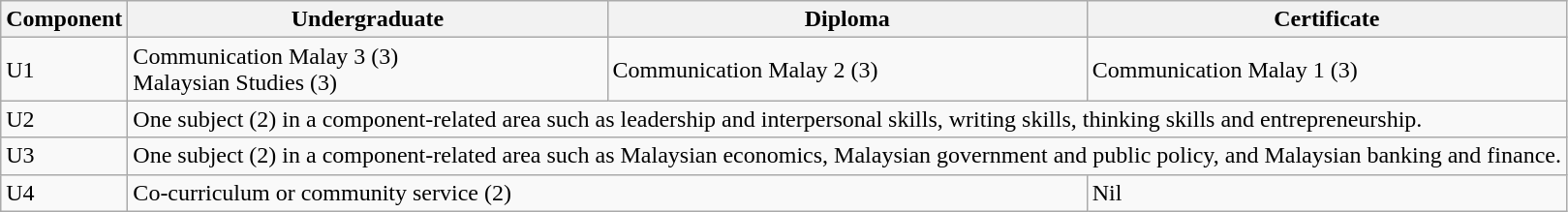<table class="wikitable sortable">
<tr>
<th>Component</th>
<th>Undergraduate</th>
<th>Diploma</th>
<th>Certificate</th>
</tr>
<tr>
<td>U1</td>
<td>Communication Malay 3 (3)<br>Malaysian Studies (3)</td>
<td>Communication Malay 2 (3)</td>
<td>Communication Malay 1 (3)</td>
</tr>
<tr>
<td>U2</td>
<td colspan="3">One subject (2) in a component-related area such as leadership and interpersonal skills, writing skills, thinking skills and entrepreneurship.</td>
</tr>
<tr>
<td>U3</td>
<td colspan="3">One subject (2) in a component-related area such as Malaysian economics, Malaysian government and public policy, and Malaysian banking and finance.</td>
</tr>
<tr>
<td>U4</td>
<td colspan="2">Co-curriculum or community service (2)</td>
<td>Nil</td>
</tr>
</table>
